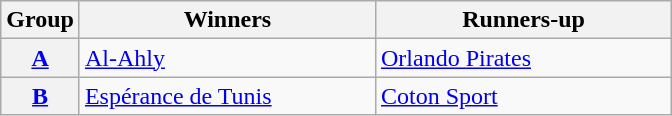<table class="wikitable">
<tr>
<th>Group</th>
<th width=190>Winners</th>
<th width=190>Runners-up</th>
</tr>
<tr>
<th><a href='#'>A</a></th>
<td> <a href='#'>Al-Ahly</a></td>
<td> <a href='#'>Orlando Pirates</a></td>
</tr>
<tr>
<th><a href='#'>B</a></th>
<td> <a href='#'>Espérance de Tunis</a></td>
<td> <a href='#'>Coton Sport</a></td>
</tr>
</table>
